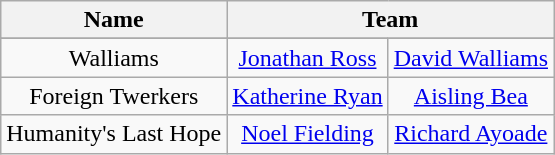<table class="wikitable" style="text-align:center">
<tr>
<th scope="col">Name</th>
<th colspan=2>Team</th>
</tr>
<tr>
</tr>
<tr>
<td>Walliams</td>
<td><a href='#'>Jonathan Ross</a></td>
<td><a href='#'>David Walliams</a></td>
</tr>
<tr>
<td>Foreign Twerkers</td>
<td><a href='#'>Katherine Ryan</a></td>
<td><a href='#'>Aisling Bea</a></td>
</tr>
<tr>
<td>Humanity's Last Hope</td>
<td><a href='#'>Noel Fielding</a></td>
<td><a href='#'>Richard Ayoade</a></td>
</tr>
</table>
